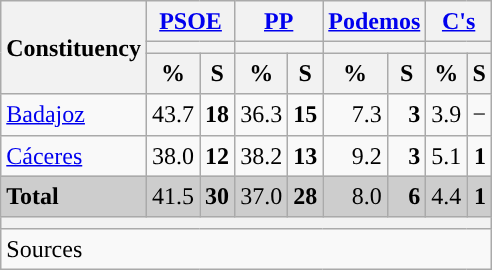<table class="wikitable sortable" style="text-align:right; line-height:20px;">
<tr>
<th rowspan="3">Constituency</th>
<th colspan="2" width="30px" class="unsortable"><a href='#'>PSOE</a></th>
<th colspan="2" width="30px" class="unsortable"><a href='#'>PP</a></th>
<th colspan="2" width="30px" class="unsortable"><a href='#'>Podemos</a></th>
<th colspan="2" width="30px" class="unsortable"><a href='#'>C's</a></th>
</tr>
<tr>
<th colspan="2" style="background:"></th>
<th colspan="2" style="background:"></th>
<th colspan="2" style="background:"></th>
<th colspan="2" style="background:"></th>
</tr>
<tr>
<th data-sort-type="number">%</th>
<th data-sort-type="number">S</th>
<th data-sort-type="number">%</th>
<th data-sort-type="number">S</th>
<th data-sort-type="number">%</th>
<th data-sort-type="number">S</th>
<th data-sort-type="number">%</th>
<th data-sort-type="number">S</th>
</tr>
<tr>
<td align="left"><a href='#'>Badajoz</a></td>
<td style="background:">43.7</td>
<td><strong>18</strong></td>
<td>36.3</td>
<td><strong>15</strong></td>
<td>7.3</td>
<td><strong>3</strong></td>
<td>3.9</td>
<td>−</td>
</tr>
<tr>
<td align="left"><a href='#'>Cáceres</a></td>
<td>38.0</td>
<td><strong>12</strong></td>
<td style="background:">38.2</td>
<td><strong>13</strong></td>
<td>9.2</td>
<td><strong>3</strong></td>
<td>5.1</td>
<td><strong>1</strong></td>
</tr>
<tr style="background:#CDCDCD;">
<td align="left"><strong>Total</strong></td>
<td style="background:">41.5</td>
<td><strong>30</strong></td>
<td>37.0</td>
<td><strong>28</strong></td>
<td>8.0</td>
<td><strong>6</strong></td>
<td>4.4</td>
<td><strong>1</strong></td>
</tr>
<tr>
<th colspan="9"></th>
</tr>
<tr>
<th style="text-align:left; font-weight:normal; background:#F9F9F9" colspan="9">Sources</th>
</tr>
</table>
